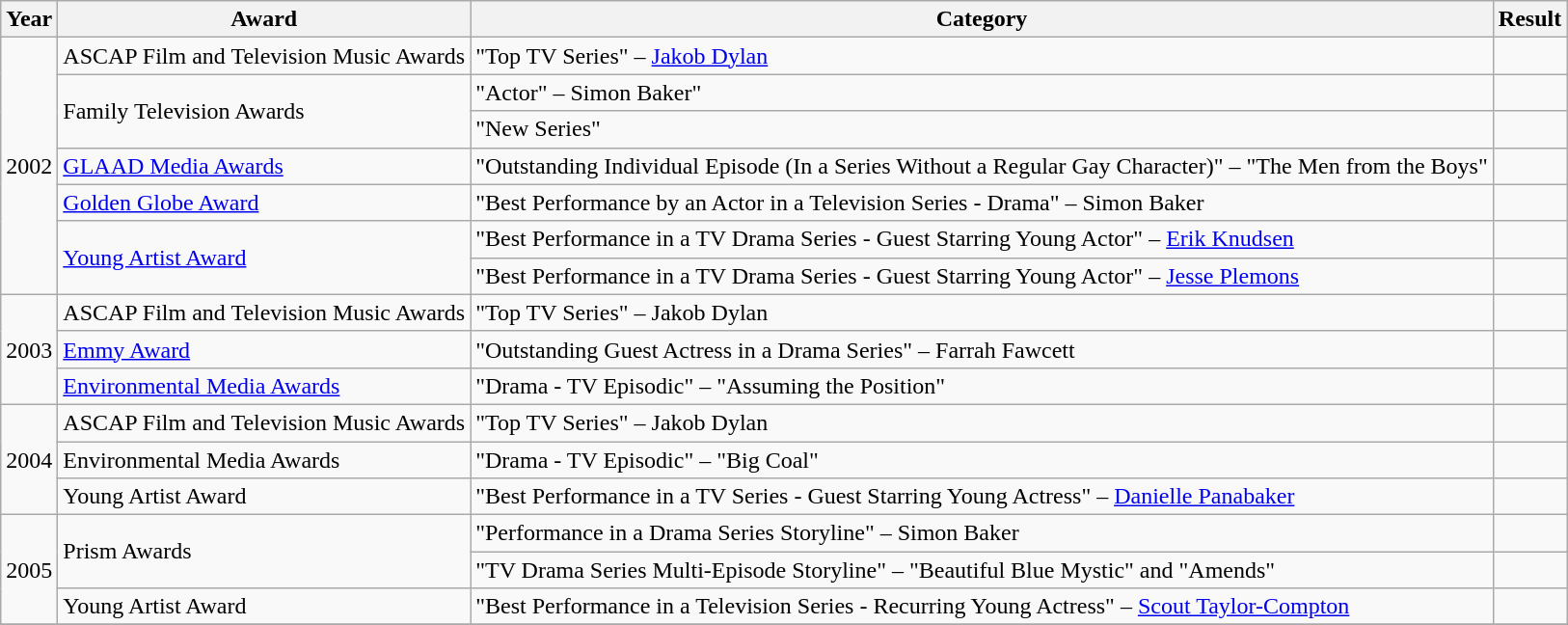<table class="wikitable">
<tr>
<th>Year</th>
<th>Award</th>
<th>Category</th>
<th>Result</th>
</tr>
<tr>
<td rowspan="7">2002</td>
<td rowspan="1">ASCAP Film and Television Music Awards</td>
<td>"Top TV Series" – <a href='#'>Jakob Dylan</a></td>
<td></td>
</tr>
<tr>
<td rowspan="2">Family Television Awards</td>
<td>"Actor" – Simon Baker"</td>
<td></td>
</tr>
<tr>
<td rowspan="1">"New Series"</td>
<td></td>
</tr>
<tr>
<td rowspan="1"><a href='#'>GLAAD Media Awards</a></td>
<td>"Outstanding Individual Episode (In a Series Without a Regular Gay Character)" – "The Men from the Boys"</td>
<td></td>
</tr>
<tr>
<td rowspan="1"><a href='#'>Golden Globe Award</a></td>
<td>"Best Performance by an Actor in a Television Series - Drama" – Simon Baker</td>
<td></td>
</tr>
<tr>
<td rowspan="2"><a href='#'>Young Artist Award</a></td>
<td>"Best Performance in a TV Drama Series - Guest Starring Young Actor" – <a href='#'>Erik Knudsen</a></td>
<td></td>
</tr>
<tr>
<td>"Best Performance in a TV Drama Series - Guest Starring Young Actor" – <a href='#'>Jesse Plemons</a></td>
<td></td>
</tr>
<tr>
<td rowspan="3">2003</td>
<td rowspan="1">ASCAP Film and Television Music Awards</td>
<td>"Top TV Series" – Jakob Dylan</td>
<td></td>
</tr>
<tr>
<td rowspan="1"><a href='#'>Emmy Award</a></td>
<td>"Outstanding Guest Actress in a Drama Series" – Farrah Fawcett</td>
<td></td>
</tr>
<tr>
<td rowspan="1"><a href='#'>Environmental Media Awards</a></td>
<td>"Drama - TV Episodic" – "Assuming the Position"</td>
<td></td>
</tr>
<tr>
<td rowspan="3">2004</td>
<td rowspan="1">ASCAP Film and Television Music Awards</td>
<td>"Top TV Series" – Jakob Dylan</td>
<td></td>
</tr>
<tr>
<td rowspan="1">Environmental Media Awards</td>
<td>"Drama - TV Episodic" – "Big Coal"</td>
<td></td>
</tr>
<tr>
<td rowspan="1">Young Artist Award</td>
<td>"Best Performance in a TV Series - Guest Starring Young Actress" – <a href='#'>Danielle Panabaker</a></td>
<td></td>
</tr>
<tr>
<td rowspan="3">2005</td>
<td rowspan="2">Prism Awards</td>
<td>"Performance in a Drama Series Storyline" – Simon Baker</td>
<td></td>
</tr>
<tr>
<td>"TV Drama Series Multi-Episode Storyline" – "Beautiful Blue Mystic" and "Amends"</td>
<td></td>
</tr>
<tr>
<td rowspan="1">Young Artist Award</td>
<td>"Best Performance in a Television Series - Recurring Young Actress" – <a href='#'>Scout Taylor-Compton</a></td>
<td></td>
</tr>
<tr>
</tr>
</table>
